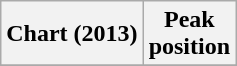<table class="wikitable plainrowheaders">
<tr>
<th>Chart (2013)</th>
<th>Peak<br>position</th>
</tr>
<tr>
</tr>
</table>
